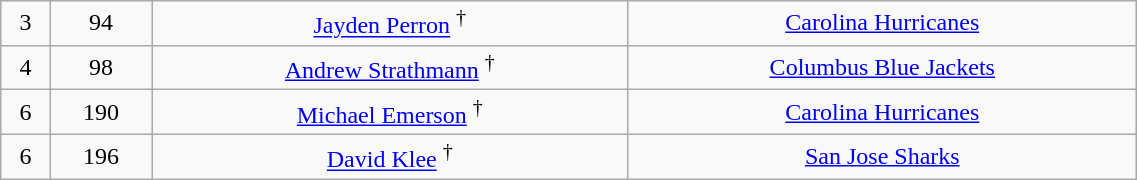<table class="wikitable" width="60%">
<tr align="center" bgcolor="">
<td>3</td>
<td>94</td>
<td><a href='#'>Jayden Perron</a> <sup>†</sup></td>
<td><a href='#'>Carolina Hurricanes</a></td>
</tr>
<tr align="center" bgcolor="">
<td>4</td>
<td>98</td>
<td><a href='#'>Andrew Strathmann</a> <sup>†</sup></td>
<td><a href='#'>Columbus Blue Jackets</a></td>
</tr>
<tr align="center" bgcolor="">
<td>6</td>
<td>190</td>
<td><a href='#'>Michael Emerson</a> <sup>†</sup></td>
<td><a href='#'>Carolina Hurricanes</a></td>
</tr>
<tr align="center" bgcolor="">
<td>6</td>
<td>196</td>
<td><a href='#'>David Klee</a> <sup>†</sup></td>
<td><a href='#'>San Jose Sharks</a></td>
</tr>
</table>
